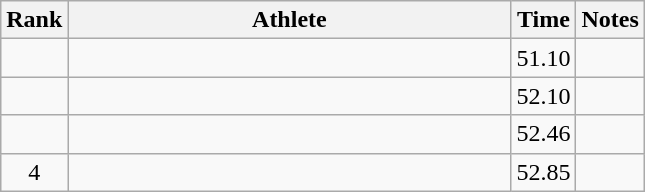<table class="wikitable" style="text-align:center">
<tr>
<th>Rank</th>
<th Style="width:18em">Athlete</th>
<th>Time</th>
<th>Notes</th>
</tr>
<tr>
<td></td>
<td style="text-align:left"></td>
<td>51.10</td>
<td></td>
</tr>
<tr>
<td></td>
<td style="text-align:left"></td>
<td>52.10</td>
<td></td>
</tr>
<tr>
<td></td>
<td style="text-align:left"></td>
<td>52.46</td>
<td></td>
</tr>
<tr>
<td>4</td>
<td style="text-align:left"></td>
<td>52.85</td>
<td></td>
</tr>
</table>
